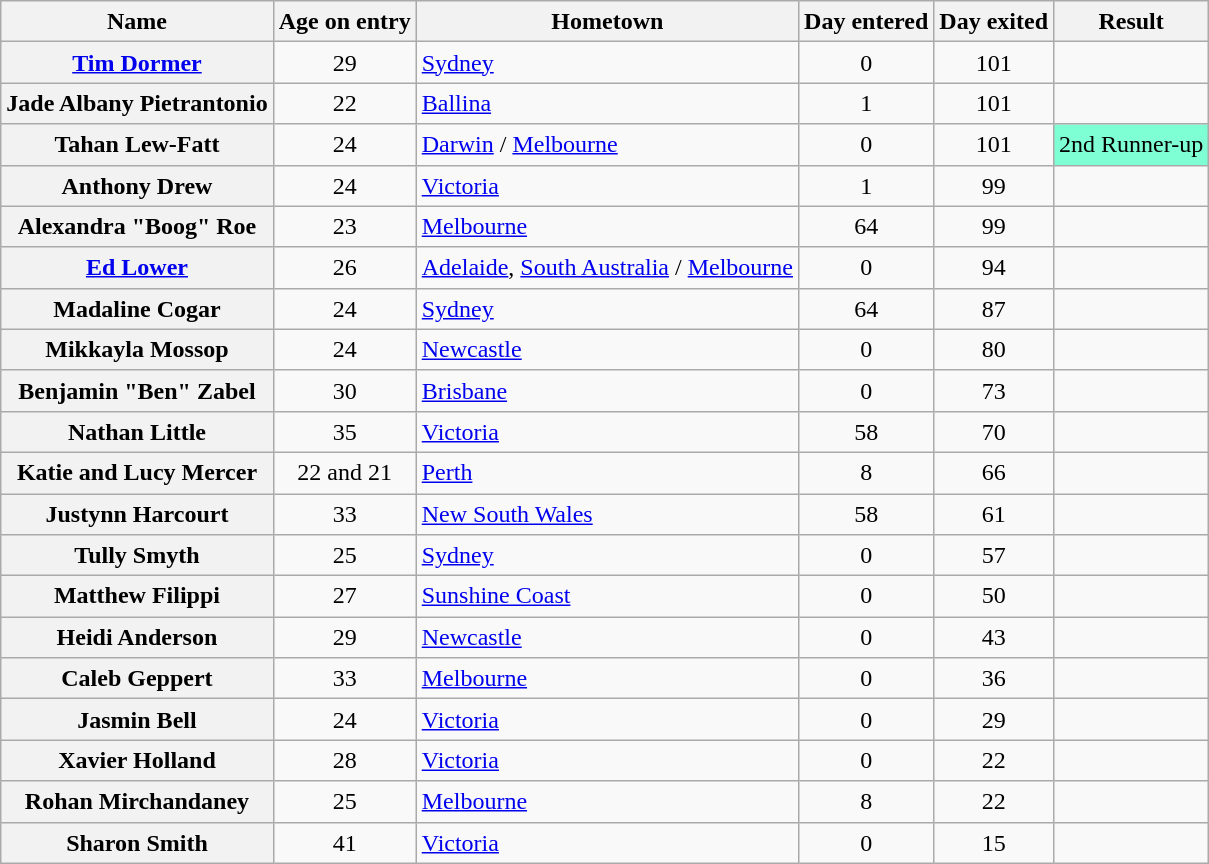<table class="wikitable sortable" style="text-align:left; line-height:20px; width:auto;">
<tr>
<th scope="col">Name</th>
<th scope="col">Age on entry</th>
<th scope="col">Hometown</th>
<th scope="col">Day entered</th>
<th scope="col">Day exited</th>
<th scope="col">Result</th>
</tr>
<tr>
<th scope="row"><a href='#'>Tim Dormer</a></th>
<td align="center">29</td>
<td><a href='#'>Sydney</a></td>
<td align="center">0</td>
<td align="center">101</td>
<td></td>
</tr>
<tr>
<th scope="row">Jade Albany Pietrantonio</th>
<td align="center">22</td>
<td><a href='#'>Ballina</a></td>
<td align="center">1</td>
<td align="center">101</td>
<td></td>
</tr>
<tr>
<th scope="row">Tahan Lew-Fatt</th>
<td align="center">24</td>
<td><a href='#'>Darwin</a> / <a href='#'>Melbourne</a></td>
<td align="center">0</td>
<td align="center">101</td>
<td style="background:#7FFFD4;">2nd Runner-up</td>
</tr>
<tr>
<th scope="row">Anthony Drew</th>
<td align="center">24</td>
<td><a href='#'>Victoria</a></td>
<td align="center">1</td>
<td align="center">99</td>
<td></td>
</tr>
<tr>
<th scope="row">Alexandra "Boog" Roe</th>
<td align="center">23</td>
<td><a href='#'>Melbourne</a></td>
<td align="center">64</td>
<td align="center">99</td>
<td></td>
</tr>
<tr>
<th scope="row"><a href='#'>Ed Lower</a></th>
<td align="center">26</td>
<td><a href='#'>Adelaide</a>, <a href='#'>South Australia</a> / <a href='#'>Melbourne</a></td>
<td align="center">0</td>
<td align="center">94</td>
<td></td>
</tr>
<tr>
<th scope="row">Madaline Cogar</th>
<td align="center">24</td>
<td><a href='#'>Sydney</a></td>
<td align="center">64</td>
<td align="center">87</td>
<td></td>
</tr>
<tr>
<th scope="row">Mikkayla Mossop</th>
<td align="center">24</td>
<td><a href='#'>Newcastle</a></td>
<td align="center">0</td>
<td align="center">80</td>
<td></td>
</tr>
<tr>
<th scope="row">Benjamin "Ben" Zabel</th>
<td align="center">30</td>
<td><a href='#'>Brisbane</a></td>
<td align="center">0</td>
<td align="center">73</td>
<td></td>
</tr>
<tr>
<th scope="row">Nathan Little</th>
<td align="center">35</td>
<td><a href='#'>Victoria</a></td>
<td align="center">58</td>
<td align="center">70</td>
<td></td>
</tr>
<tr>
<th scope="row">Katie and Lucy Mercer</th>
<td align="center">22 and 21</td>
<td><a href='#'>Perth</a></td>
<td align="center">8</td>
<td align="center">66</td>
<td></td>
</tr>
<tr>
<th scope="row">Justynn Harcourt</th>
<td align="center">33</td>
<td><a href='#'>New South Wales</a></td>
<td align="center">58</td>
<td align="center">61</td>
<td></td>
</tr>
<tr>
<th scope="row">Tully Smyth</th>
<td align="center">25</td>
<td><a href='#'>Sydney</a></td>
<td align="center">0</td>
<td align="center">57</td>
<td></td>
</tr>
<tr>
<th scope="row">Matthew Filippi</th>
<td align="center">27</td>
<td><a href='#'>Sunshine Coast</a></td>
<td align="center">0</td>
<td align="center">50</td>
<td></td>
</tr>
<tr>
<th scope="row">Heidi Anderson</th>
<td align="center">29</td>
<td><a href='#'>Newcastle</a></td>
<td align="center">0</td>
<td align="center">43</td>
<td></td>
</tr>
<tr>
<th scope="row">Caleb Geppert</th>
<td align="center">33</td>
<td><a href='#'>Melbourne</a></td>
<td align="center">0</td>
<td align="center">36</td>
<td></td>
</tr>
<tr>
<th scope="row">Jasmin Bell</th>
<td align="center">24</td>
<td><a href='#'>Victoria</a></td>
<td align="center">0</td>
<td align="center">29</td>
<td></td>
</tr>
<tr>
<th scope="row">Xavier Holland</th>
<td align="center">28</td>
<td><a href='#'>Victoria</a></td>
<td align="center">0</td>
<td align="center">22</td>
<td></td>
</tr>
<tr>
<th scope="row">Rohan Mirchandaney</th>
<td align="center">25</td>
<td><a href='#'>Melbourne</a></td>
<td align="center">8</td>
<td align="center">22</td>
<td></td>
</tr>
<tr>
<th scope="row">Sharon Smith</th>
<td align="center">41</td>
<td><a href='#'>Victoria</a></td>
<td align="center">0</td>
<td align="center">15</td>
<td></td>
</tr>
</table>
